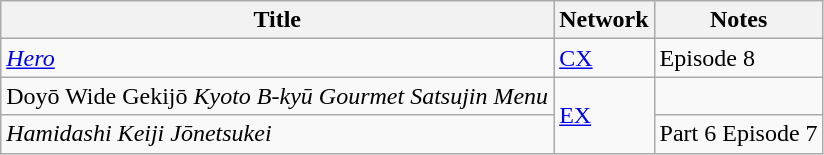<table class="wikitable">
<tr>
<th>Title</th>
<th>Network</th>
<th>Notes</th>
</tr>
<tr>
<td><em><a href='#'>Hero</a></em></td>
<td><a href='#'>CX</a></td>
<td>Episode 8</td>
</tr>
<tr>
<td>Doyō Wide Gekijō <em>Kyoto B-kyū Gourmet Satsujin Menu</em></td>
<td rowspan="2"><a href='#'>EX</a></td>
<td></td>
</tr>
<tr>
<td><em>Hamidashi Keiji Jōnetsukei</em></td>
<td>Part 6 Episode 7</td>
</tr>
</table>
